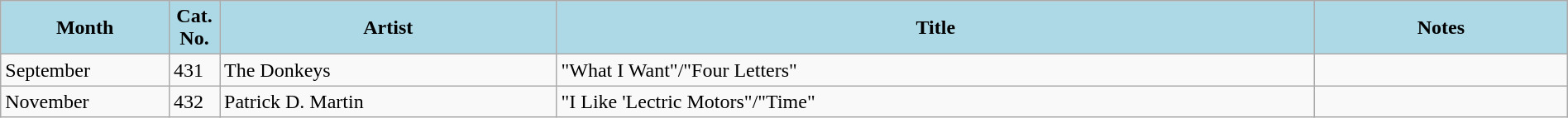<table class="wikitable" style="width:100%;">
<tr>
<th style="background:LightBlue; color:Black; font-weight:bold; text-align:center; width:10%;">Month</th>
<th style="background:LightBlue; color:Black; font-weight:bold; text-align:center; width:3%;">Cat.<br>No.</th>
<th style="background:LightBlue; color:Black; font-weight:bold; text-align:center; width:20%;">Artist</th>
<th style="background:LightBlue; color:Black; font-weight:bold; text-align:center; width:45%;">Title</th>
<th style="background:LightBlue; color:Black; font-weight:bold; text-align:center; width:15%;">Notes</th>
</tr>
<tr>
<td>September</td>
<td>431</td>
<td>The Donkeys</td>
<td>"What I Want"/"Four Letters"</td>
<td></td>
</tr>
<tr>
<td>November</td>
<td>432</td>
<td>Patrick D. Martin</td>
<td>"I Like 'Lectric Motors"/"Time"</td>
<td></td>
</tr>
</table>
